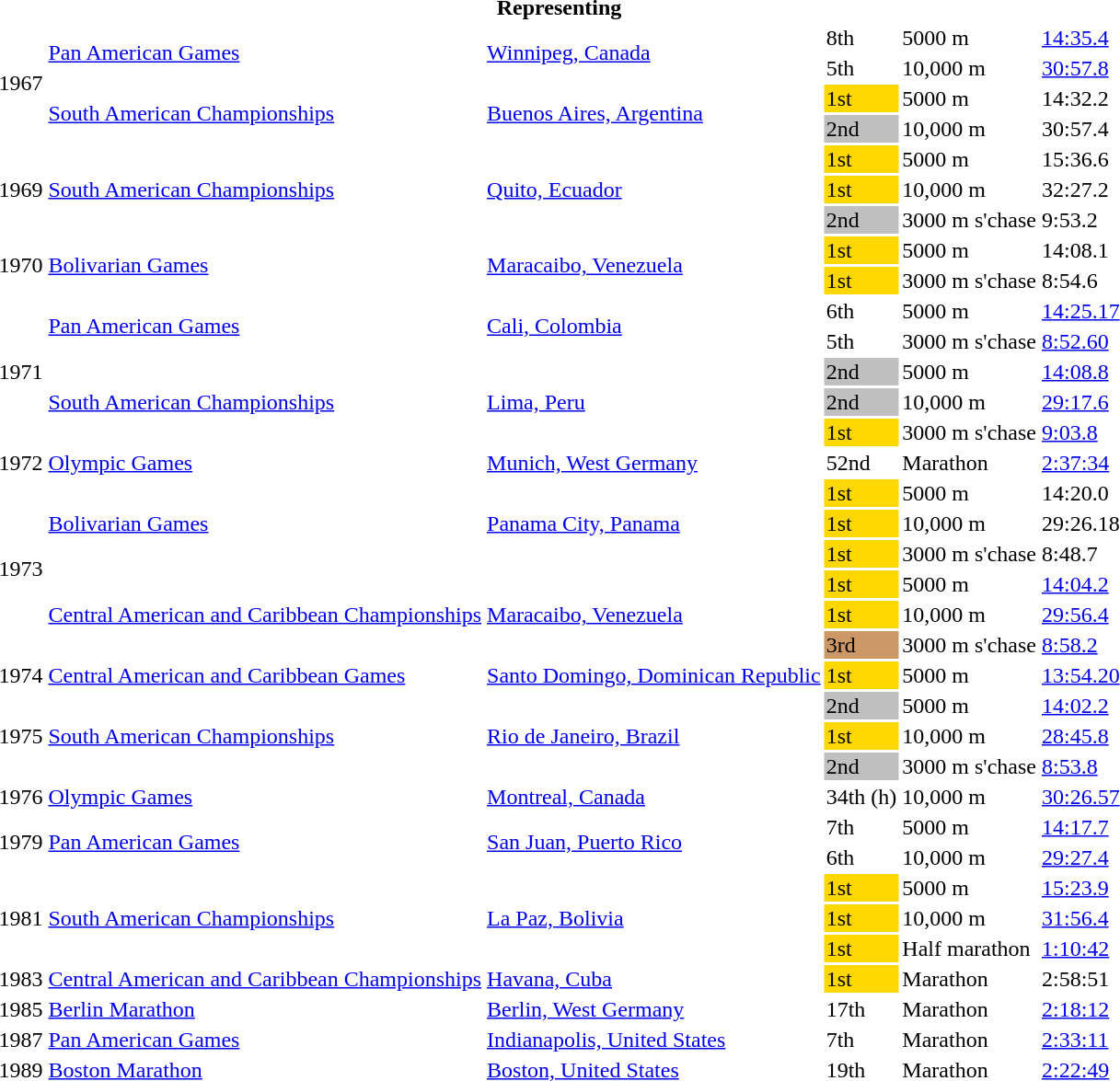<table>
<tr>
<th colspan="6">Representing </th>
</tr>
<tr>
<td rowspan=4>1967</td>
<td rowspan=2><a href='#'>Pan American Games</a></td>
<td rowspan=2><a href='#'>Winnipeg, Canada</a></td>
<td>8th</td>
<td>5000 m</td>
<td><a href='#'>14:35.4</a></td>
</tr>
<tr>
<td>5th</td>
<td>10,000 m</td>
<td><a href='#'>30:57.8</a></td>
</tr>
<tr>
<td rowspan=2><a href='#'>South American Championships</a></td>
<td rowspan=2><a href='#'>Buenos Aires, Argentina</a></td>
<td bgcolor=gold>1st</td>
<td>5000 m</td>
<td>14:32.2</td>
</tr>
<tr>
<td bgcolor=silver>2nd</td>
<td>10,000 m</td>
<td>30:57.4</td>
</tr>
<tr>
<td rowspan=3>1969</td>
<td rowspan=3><a href='#'>South American Championships</a></td>
<td rowspan=3><a href='#'>Quito, Ecuador</a></td>
<td bgcolor=gold>1st</td>
<td>5000 m</td>
<td>15:36.6</td>
</tr>
<tr>
<td bgcolor=gold>1st</td>
<td>10,000 m</td>
<td>32:27.2</td>
</tr>
<tr>
<td bgcolor=silver>2nd</td>
<td>3000 m s'chase</td>
<td>9:53.2</td>
</tr>
<tr>
<td rowspan=2>1970</td>
<td rowspan=2><a href='#'>Bolivarian Games</a></td>
<td rowspan=2><a href='#'>Maracaibo, Venezuela</a></td>
<td bgcolor=gold>1st</td>
<td>5000 m</td>
<td>14:08.1</td>
</tr>
<tr>
<td bgcolor=gold>1st</td>
<td>3000 m s'chase</td>
<td>8:54.6</td>
</tr>
<tr>
<td rowspan=5>1971</td>
<td rowspan=2><a href='#'>Pan American Games</a></td>
<td rowspan=2><a href='#'>Cali, Colombia</a></td>
<td>6th</td>
<td>5000 m</td>
<td><a href='#'>14:25.17</a></td>
</tr>
<tr>
<td>5th</td>
<td>3000 m s'chase</td>
<td><a href='#'>8:52.60</a></td>
</tr>
<tr>
<td rowspan=3><a href='#'>South American Championships</a></td>
<td rowspan=3><a href='#'>Lima, Peru</a></td>
<td bgcolor=silver>2nd</td>
<td>5000 m</td>
<td><a href='#'>14:08.8</a></td>
</tr>
<tr>
<td bgcolor=silver>2nd</td>
<td>10,000 m</td>
<td><a href='#'>29:17.6</a></td>
</tr>
<tr>
<td bgcolor=gold>1st</td>
<td>3000 m s'chase</td>
<td><a href='#'>9:03.8</a></td>
</tr>
<tr>
<td>1972</td>
<td><a href='#'>Olympic Games</a></td>
<td><a href='#'>Munich, West Germany</a></td>
<td>52nd</td>
<td>Marathon</td>
<td><a href='#'>2:37:34</a></td>
</tr>
<tr>
<td rowspan=6>1973</td>
<td rowspan=3><a href='#'>Bolivarian Games</a></td>
<td rowspan=3><a href='#'>Panama City, Panama</a></td>
<td bgcolor=gold>1st</td>
<td>5000 m</td>
<td>14:20.0</td>
</tr>
<tr>
<td bgcolor=gold>1st</td>
<td>10,000 m</td>
<td>29:26.18</td>
</tr>
<tr>
<td bgcolor=gold>1st</td>
<td>3000 m s'chase</td>
<td>8:48.7</td>
</tr>
<tr>
<td rowspan=3><a href='#'>Central American and Caribbean Championships</a></td>
<td rowspan=3><a href='#'>Maracaibo, Venezuela</a></td>
<td bgcolor=gold>1st</td>
<td>5000 m</td>
<td><a href='#'>14:04.2</a></td>
</tr>
<tr>
<td bgcolor=gold>1st</td>
<td>10,000 m</td>
<td><a href='#'>29:56.4</a></td>
</tr>
<tr>
<td bgcolor=cc9966>3rd</td>
<td>3000 m s'chase</td>
<td><a href='#'>8:58.2</a></td>
</tr>
<tr>
<td>1974</td>
<td><a href='#'>Central American and Caribbean Games</a></td>
<td><a href='#'>Santo Domingo, Dominican Republic</a></td>
<td bgcolor=gold>1st</td>
<td>5000 m</td>
<td><a href='#'>13:54.20</a></td>
</tr>
<tr>
<td rowspan=3>1975</td>
<td rowspan=3><a href='#'>South American Championships</a></td>
<td rowspan=3><a href='#'>Rio de Janeiro, Brazil</a></td>
<td bgcolor=silver>2nd</td>
<td>5000 m</td>
<td><a href='#'>14:02.2</a></td>
</tr>
<tr>
<td bgcolor=gold>1st</td>
<td>10,000 m</td>
<td><a href='#'>28:45.8</a></td>
</tr>
<tr>
<td bgcolor=silver>2nd</td>
<td>3000 m s'chase</td>
<td><a href='#'>8:53.8</a></td>
</tr>
<tr>
<td>1976</td>
<td><a href='#'>Olympic Games</a></td>
<td><a href='#'>Montreal, Canada</a></td>
<td>34th (h)</td>
<td>10,000 m</td>
<td><a href='#'>30:26.57</a></td>
</tr>
<tr>
<td rowspan=2>1979</td>
<td rowspan=2><a href='#'>Pan American Games</a></td>
<td rowspan=2><a href='#'>San Juan, Puerto Rico</a></td>
<td>7th</td>
<td>5000 m</td>
<td><a href='#'>14:17.7</a></td>
</tr>
<tr>
<td>6th</td>
<td>10,000 m</td>
<td><a href='#'>29:27.4</a></td>
</tr>
<tr>
<td rowspan=3>1981</td>
<td rowspan=3><a href='#'>South American Championships</a></td>
<td rowspan=3><a href='#'>La Paz, Bolivia</a></td>
<td bgcolor=gold>1st</td>
<td>5000 m</td>
<td><a href='#'>15:23.9</a></td>
</tr>
<tr>
<td bgcolor=gold>1st</td>
<td>10,000 m</td>
<td><a href='#'>31:56.4</a></td>
</tr>
<tr>
<td bgcolor=gold>1st</td>
<td>Half marathon</td>
<td><a href='#'>1:10:42</a></td>
</tr>
<tr>
<td>1983</td>
<td><a href='#'>Central American and Caribbean Championships</a></td>
<td><a href='#'>Havana, Cuba</a></td>
<td bgcolor=gold>1st</td>
<td>Marathon</td>
<td>2:58:51</td>
</tr>
<tr>
<td>1985</td>
<td><a href='#'>Berlin Marathon</a></td>
<td><a href='#'>Berlin, West Germany</a></td>
<td>17th</td>
<td>Marathon</td>
<td><a href='#'>2:18:12</a></td>
</tr>
<tr>
<td>1987</td>
<td><a href='#'>Pan American Games</a></td>
<td><a href='#'>Indianapolis, United States</a></td>
<td>7th</td>
<td>Marathon</td>
<td><a href='#'>2:33:11</a></td>
</tr>
<tr>
<td>1989</td>
<td><a href='#'>Boston Marathon</a></td>
<td><a href='#'>Boston, United States</a></td>
<td>19th</td>
<td>Marathon</td>
<td><a href='#'>2:22:49</a></td>
</tr>
</table>
